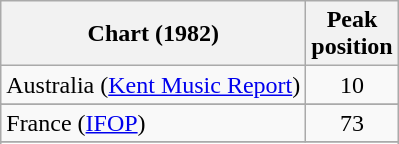<table class="wikitable sortable">
<tr>
<th>Chart (1982)</th>
<th>Peak<br>position</th>
</tr>
<tr>
<td>Australia (<a href='#'>Kent Music Report</a>)</td>
<td align="center">10</td>
</tr>
<tr>
</tr>
<tr>
<td>France (<a href='#'>IFOP</a>)</td>
<td align="center">73</td>
</tr>
<tr>
</tr>
<tr>
</tr>
<tr>
</tr>
<tr>
</tr>
<tr>
</tr>
</table>
